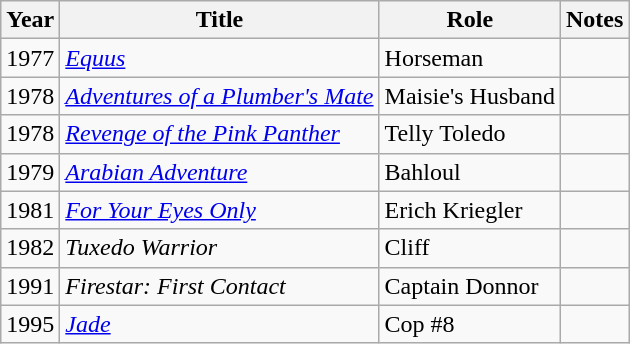<table class="wikitable">
<tr>
<th>Year</th>
<th>Title</th>
<th>Role</th>
<th>Notes</th>
</tr>
<tr>
<td>1977</td>
<td><em><a href='#'>Equus</a></em></td>
<td>Horseman</td>
<td></td>
</tr>
<tr>
<td>1978</td>
<td><em><a href='#'>Adventures of a Plumber's Mate</a></em></td>
<td>Maisie's Husband</td>
<td></td>
</tr>
<tr>
<td>1978</td>
<td><em><a href='#'>Revenge of the Pink Panther</a></em></td>
<td>Telly Toledo</td>
<td></td>
</tr>
<tr>
<td>1979</td>
<td><em><a href='#'>Arabian Adventure</a></em></td>
<td>Bahloul</td>
<td></td>
</tr>
<tr>
<td>1981</td>
<td><em><a href='#'>For Your Eyes Only</a></em></td>
<td>Erich Kriegler</td>
<td></td>
</tr>
<tr>
<td>1982</td>
<td><em>Tuxedo Warrior</em></td>
<td>Cliff</td>
<td></td>
</tr>
<tr>
<td>1991</td>
<td><em>Firestar: First Contact</em></td>
<td>Captain Donnor</td>
<td></td>
</tr>
<tr>
<td>1995</td>
<td><em><a href='#'>Jade</a></em></td>
<td>Cop #8</td>
<td></td>
</tr>
</table>
